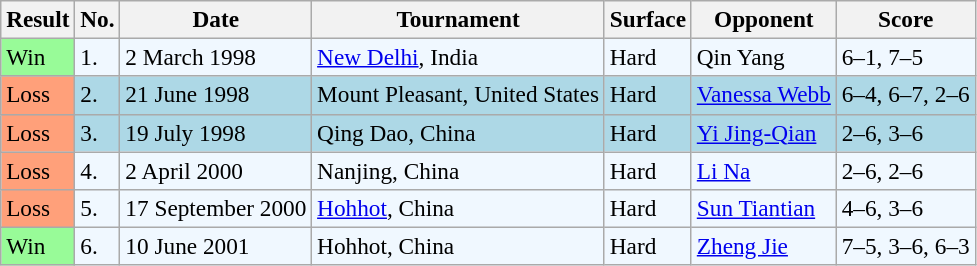<table class="sortable wikitable" style=font-size:97%>
<tr>
<th>Result</th>
<th>No.</th>
<th>Date</th>
<th>Tournament</th>
<th>Surface</th>
<th>Opponent</th>
<th>Score</th>
</tr>
<tr style="background:#f0f8ff;">
<td style="background:#98fb98;">Win</td>
<td>1.</td>
<td>2 March 1998</td>
<td><a href='#'>New Delhi</a>, India</td>
<td>Hard</td>
<td> Qin Yang</td>
<td>6–1, 7–5</td>
</tr>
<tr style="background:lightblue;">
<td style="background:#ffa07a;">Loss</td>
<td>2.</td>
<td>21 June 1998</td>
<td>Mount Pleasant, United States</td>
<td>Hard</td>
<td> <a href='#'>Vanessa Webb</a></td>
<td>6–4, 6–7, 2–6</td>
</tr>
<tr style="background:lightblue;">
<td style="background:#ffa07a;">Loss</td>
<td>3.</td>
<td>19 July 1998</td>
<td>Qing Dao, China</td>
<td>Hard</td>
<td> <a href='#'>Yi Jing-Qian</a></td>
<td>2–6, 3–6</td>
</tr>
<tr style="background:#f0f8ff;">
<td style="background:#ffa07a;">Loss</td>
<td>4.</td>
<td>2 April 2000</td>
<td>Nanjing, China</td>
<td>Hard</td>
<td> <a href='#'>Li Na</a></td>
<td>2–6, 2–6</td>
</tr>
<tr style="background:#f0f8ff;">
<td style="background:#ffa07a;">Loss</td>
<td>5.</td>
<td>17 September 2000</td>
<td><a href='#'>Hohhot</a>, China</td>
<td>Hard</td>
<td> <a href='#'>Sun Tiantian</a></td>
<td>4–6, 3–6</td>
</tr>
<tr style="background:#f0f8ff;">
<td style="background:#98fb98;">Win</td>
<td>6.</td>
<td>10 June 2001</td>
<td>Hohhot, China</td>
<td>Hard</td>
<td> <a href='#'>Zheng Jie</a></td>
<td>7–5, 3–6, 6–3</td>
</tr>
</table>
